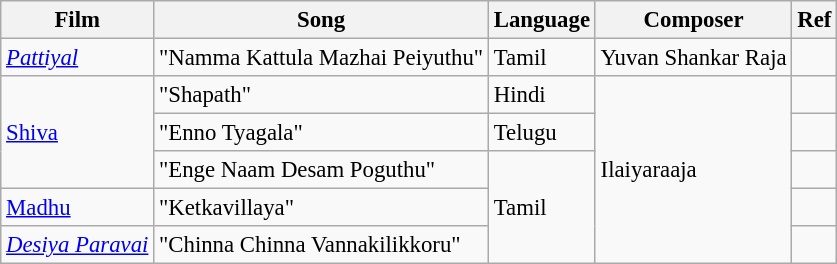<table class="wikitable sortable" style="font-size:95%;">
<tr>
<th>Film</th>
<th>Song</th>
<th>Language</th>
<th>Composer</th>
<th>Ref</th>
</tr>
<tr>
<td><em><a href='#'>Pattiyal</a></em></td>
<td>"Namma Kattula Mazhai Peiyuthu"</td>
<td>Tamil</td>
<td>Yuvan Shankar Raja</td>
<td></td>
</tr>
<tr>
<td rowspan="3"><a href='#'>Shiva</a></td>
<td>"Shapath"</td>
<td>Hindi</td>
<td rowspan="5">Ilaiyaraaja</td>
<td></td>
</tr>
<tr>
<td>"Enno Tyagala"</td>
<td>Telugu</td>
<td></td>
</tr>
<tr>
<td>"Enge Naam Desam Poguthu"</td>
<td rowspan="3">Tamil</td>
<td></td>
</tr>
<tr>
<td><a href='#'>Madhu</a></td>
<td>"Ketkavillaya"</td>
<td></td>
</tr>
<tr>
<td><em><a href='#'>Desiya Paravai</a></em></td>
<td>"Chinna Chinna Vannakilikkoru"</td>
<td></td>
</tr>
</table>
